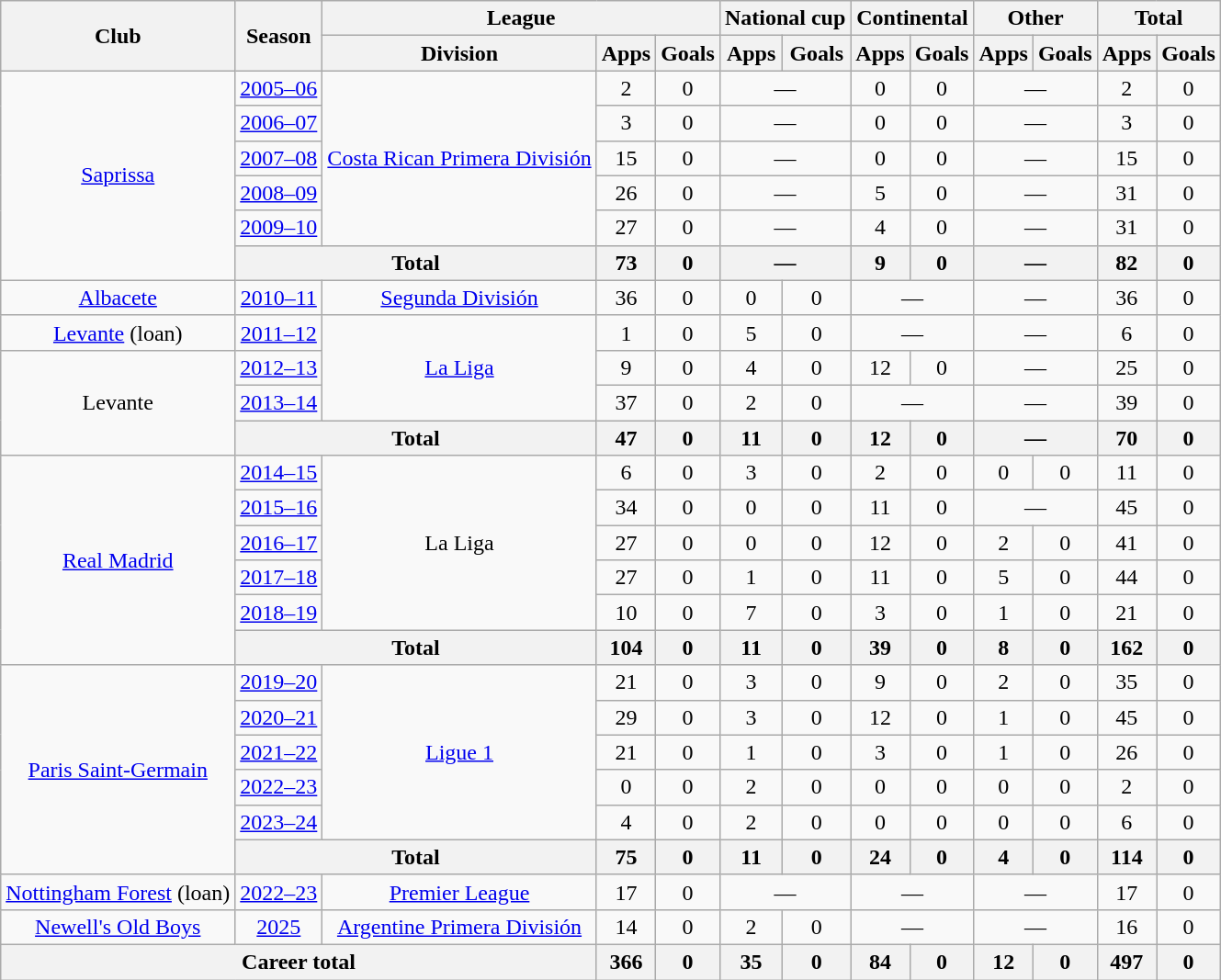<table class="wikitable" style="text-align: center;">
<tr>
<th rowspan="2">Club</th>
<th rowspan="2">Season</th>
<th colspan="3">League</th>
<th colspan="2">National cup</th>
<th colspan="2">Continental</th>
<th colspan="2">Other</th>
<th colspan="2">Total</th>
</tr>
<tr>
<th>Division</th>
<th>Apps</th>
<th>Goals</th>
<th>Apps</th>
<th>Goals</th>
<th>Apps</th>
<th>Goals</th>
<th>Apps</th>
<th>Goals</th>
<th>Apps</th>
<th>Goals</th>
</tr>
<tr>
<td rowspan="6" valign="center"><a href='#'>Saprissa</a></td>
<td><a href='#'>2005–06</a></td>
<td rowspan="5"><a href='#'>Costa Rican Primera División</a></td>
<td>2</td>
<td>0</td>
<td colspan="2">—</td>
<td>0</td>
<td>0</td>
<td colspan="2">—</td>
<td>2</td>
<td>0</td>
</tr>
<tr>
<td><a href='#'>2006–07</a></td>
<td>3</td>
<td>0</td>
<td colspan="2">—</td>
<td>0</td>
<td>0</td>
<td colspan="2">—</td>
<td>3</td>
<td>0</td>
</tr>
<tr>
<td><a href='#'>2007–08</a></td>
<td>15</td>
<td>0</td>
<td colspan="2">—</td>
<td>0</td>
<td>0</td>
<td colspan="2">—</td>
<td>15</td>
<td>0</td>
</tr>
<tr>
<td><a href='#'>2008–09</a></td>
<td>26</td>
<td>0</td>
<td colspan="2">—</td>
<td>5</td>
<td>0</td>
<td colspan="2">—</td>
<td>31</td>
<td>0</td>
</tr>
<tr>
<td><a href='#'>2009–10</a></td>
<td>27</td>
<td>0</td>
<td colspan="2">—</td>
<td>4</td>
<td>0</td>
<td colspan="2">—</td>
<td>31</td>
<td>0</td>
</tr>
<tr>
<th colspan="2">Total</th>
<th>73</th>
<th>0</th>
<th colspan="2">—</th>
<th>9</th>
<th>0</th>
<th colspan="2">—</th>
<th>82</th>
<th>0</th>
</tr>
<tr>
<td valign="center"><a href='#'>Albacete</a></td>
<td><a href='#'>2010–11</a></td>
<td><a href='#'>Segunda División</a></td>
<td>36</td>
<td>0</td>
<td>0</td>
<td>0</td>
<td colspan="2">—</td>
<td colspan="2">—</td>
<td>36</td>
<td>0</td>
</tr>
<tr>
<td valign="center"><a href='#'>Levante</a> (loan)</td>
<td><a href='#'>2011–12</a></td>
<td rowspan="3"><a href='#'>La Liga</a></td>
<td>1</td>
<td>0</td>
<td>5</td>
<td>0</td>
<td colspan="2">—</td>
<td colspan="2">—</td>
<td>6</td>
<td>0</td>
</tr>
<tr>
<td rowspan="3" valign="center">Levante</td>
<td><a href='#'>2012–13</a></td>
<td>9</td>
<td>0</td>
<td>4</td>
<td>0</td>
<td>12</td>
<td>0</td>
<td colspan="2">—</td>
<td>25</td>
<td>0</td>
</tr>
<tr>
<td><a href='#'>2013–14</a></td>
<td>37</td>
<td>0</td>
<td>2</td>
<td>0</td>
<td colspan="2">—</td>
<td colspan="2">—</td>
<td>39</td>
<td>0</td>
</tr>
<tr>
<th colspan="2">Total</th>
<th>47</th>
<th>0</th>
<th>11</th>
<th>0</th>
<th>12</th>
<th>0</th>
<th colspan="2">—</th>
<th>70</th>
<th>0</th>
</tr>
<tr>
<td rowspan="6" valign="center"><a href='#'>Real Madrid</a></td>
<td><a href='#'>2014–15</a></td>
<td rowspan="5">La Liga</td>
<td>6</td>
<td>0</td>
<td>3</td>
<td>0</td>
<td>2</td>
<td>0</td>
<td>0</td>
<td>0</td>
<td>11</td>
<td>0</td>
</tr>
<tr>
<td><a href='#'>2015–16</a></td>
<td>34</td>
<td>0</td>
<td>0</td>
<td>0</td>
<td>11</td>
<td>0</td>
<td colspan="2">—</td>
<td>45</td>
<td>0</td>
</tr>
<tr>
<td><a href='#'>2016–17</a></td>
<td>27</td>
<td>0</td>
<td>0</td>
<td>0</td>
<td>12</td>
<td>0</td>
<td>2</td>
<td>0</td>
<td>41</td>
<td>0</td>
</tr>
<tr>
<td><a href='#'>2017–18</a></td>
<td>27</td>
<td>0</td>
<td>1</td>
<td>0</td>
<td>11</td>
<td>0</td>
<td>5</td>
<td>0</td>
<td>44</td>
<td>0</td>
</tr>
<tr>
<td><a href='#'>2018–19</a></td>
<td>10</td>
<td>0</td>
<td>7</td>
<td>0</td>
<td>3</td>
<td>0</td>
<td>1</td>
<td>0</td>
<td>21</td>
<td>0</td>
</tr>
<tr>
<th colspan="2">Total</th>
<th>104</th>
<th>0</th>
<th>11</th>
<th>0</th>
<th>39</th>
<th>0</th>
<th>8</th>
<th>0</th>
<th>162</th>
<th>0</th>
</tr>
<tr>
<td rowspan="6" valign="center"><a href='#'>Paris Saint-Germain</a></td>
<td><a href='#'>2019–20</a></td>
<td rowspan="5"><a href='#'>Ligue 1</a></td>
<td>21</td>
<td>0</td>
<td>3</td>
<td>0</td>
<td>9</td>
<td>0</td>
<td>2</td>
<td>0</td>
<td>35</td>
<td>0</td>
</tr>
<tr>
<td><a href='#'>2020–21</a></td>
<td>29</td>
<td>0</td>
<td>3</td>
<td>0</td>
<td>12</td>
<td>0</td>
<td>1</td>
<td>0</td>
<td>45</td>
<td>0</td>
</tr>
<tr>
<td><a href='#'>2021–22</a></td>
<td>21</td>
<td>0</td>
<td>1</td>
<td>0</td>
<td>3</td>
<td>0</td>
<td>1</td>
<td>0</td>
<td>26</td>
<td>0</td>
</tr>
<tr>
<td><a href='#'>2022–23</a></td>
<td>0</td>
<td>0</td>
<td>2</td>
<td>0</td>
<td>0</td>
<td>0</td>
<td>0</td>
<td>0</td>
<td>2</td>
<td>0</td>
</tr>
<tr>
<td><a href='#'>2023–24</a></td>
<td>4</td>
<td>0</td>
<td>2</td>
<td>0</td>
<td>0</td>
<td>0</td>
<td>0</td>
<td>0</td>
<td>6</td>
<td>0</td>
</tr>
<tr>
<th colspan="2">Total</th>
<th>75</th>
<th>0</th>
<th>11</th>
<th>0</th>
<th>24</th>
<th>0</th>
<th>4</th>
<th>0</th>
<th>114</th>
<th>0</th>
</tr>
<tr>
<td><a href='#'>Nottingham Forest</a> (loan)</td>
<td><a href='#'>2022–23</a></td>
<td><a href='#'>Premier League</a></td>
<td>17</td>
<td>0</td>
<td colspan="2">—</td>
<td colspan="2">—</td>
<td colspan="2">—</td>
<td>17</td>
<td>0</td>
</tr>
<tr>
<td><a href='#'>Newell's Old Boys</a></td>
<td><a href='#'>2025</a></td>
<td><a href='#'>Argentine Primera División</a></td>
<td>14</td>
<td>0</td>
<td>2</td>
<td>0</td>
<td colspan="2">—</td>
<td colspan="2">—</td>
<td>16</td>
<td>0</td>
</tr>
<tr>
<th colspan="3">Career total</th>
<th>366</th>
<th>0</th>
<th>35</th>
<th>0</th>
<th>84</th>
<th>0</th>
<th>12</th>
<th>0</th>
<th>497</th>
<th>0</th>
</tr>
</table>
